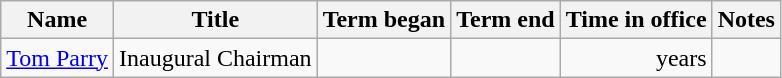<table class="wikitable sortable">
<tr>
<th>Name</th>
<th>Title</th>
<th>Term began</th>
<th>Term end</th>
<th>Time in office</th>
<th>Notes</th>
</tr>
<tr>
<td><a href='#'>Tom Parry</a></td>
<td>Inaugural Chairman</td>
<td></td>
<td></td>
<td align=right> years</td>
<td></td>
</tr>
</table>
